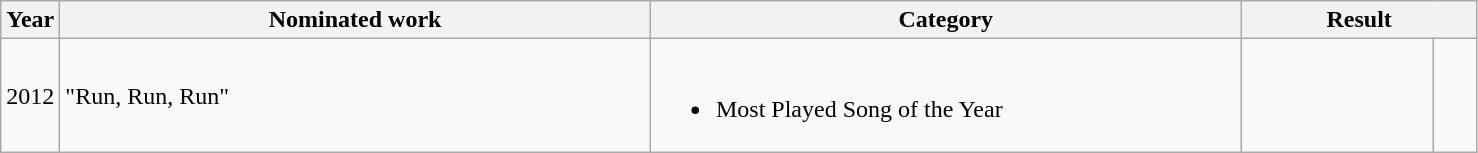<table class=wikitable style=text-align:left;>
<tr>
<th width=4% align=center>Year</th>
<th width=40%>Nominated work</th>
<th width=40%>Category</th>
<th width=16% colspan=2>Result</th>
</tr>
<tr>
<td>2012</td>
<td>"Run, Run, Run"</td>
<td><br><ul><li>Most Played Song of the Year</li></ul></td>
<td></td>
<td width=3% align=center></td>
</tr>
</table>
